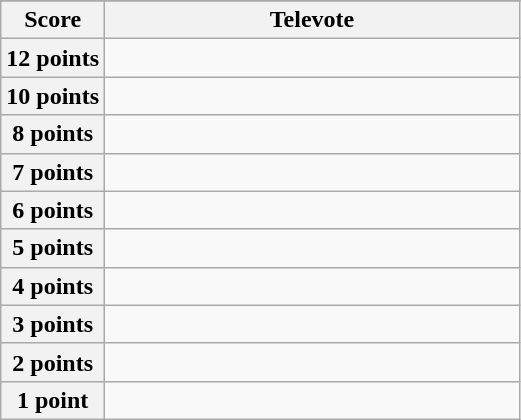<table class="wikitable">
<tr>
</tr>
<tr>
<th scope="col" width="20%">Score</th>
<th scope="col" width="80%">Televote</th>
</tr>
<tr>
<th scope="row">12 points</th>
<td></td>
</tr>
<tr>
<th scope="row">10 points</th>
<td></td>
</tr>
<tr>
<th scope="row">8 points</th>
<td></td>
</tr>
<tr>
<th scope="row">7 points</th>
<td></td>
</tr>
<tr>
<th scope="row">6 points</th>
<td></td>
</tr>
<tr>
<th scope="row">5 points</th>
<td></td>
</tr>
<tr>
<th scope="row">4 points</th>
<td></td>
</tr>
<tr>
<th scope="row">3 points</th>
<td></td>
</tr>
<tr>
<th scope="row">2 points</th>
<td></td>
</tr>
<tr>
<th scope="row">1 point</th>
<td></td>
</tr>
</table>
